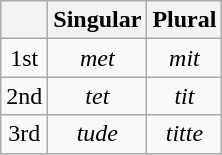<table class="wikitable" style="text-align:center">
<tr>
<th></th>
<th>Singular</th>
<th>Plural</th>
</tr>
<tr>
<td>1st</td>
<td><em>met</em></td>
<td><em>mit</em></td>
</tr>
<tr>
<td>2nd</td>
<td><em>tet</em></td>
<td><em>tit</em></td>
</tr>
<tr>
<td>3rd</td>
<td><em>tude</em></td>
<td><em>titte</em></td>
</tr>
</table>
